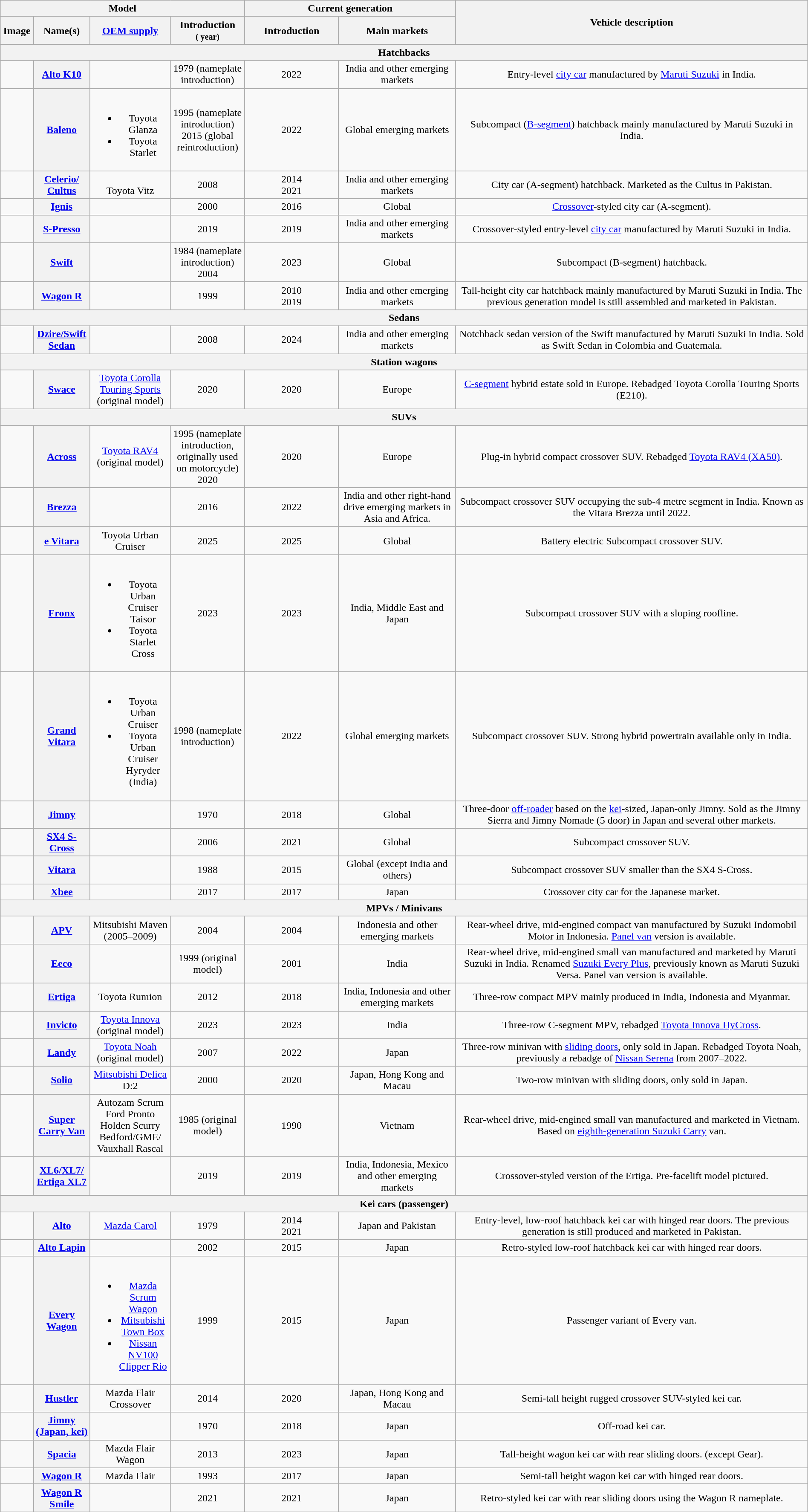<table class="wikitable sortable" style="text-align: center; width: 100%">
<tr>
<th colspan="4" width="5%">Model</th>
<th colspan="2" scope="col">Current generation</th>
<th rowspan="2" width="30%" class="unsortable" cellpadding="32px">Vehicle description</th>
</tr>
<tr>
<th class="unsortable">Image</th>
<th>Name(s)</th>
<th class="unsortable"><a href='#'>OEM supply</a></th>
<th>Introduction<br><small>( year)</small></th>
<th width="8%">Introduction</th>
<th width="10%" class="unsortable">Main markets</th>
</tr>
<tr>
<th colspan="7">Hatchbacks</th>
</tr>
<tr>
<td></td>
<th scope="row"><a href='#'>Alto K10</a></th>
<td></td>
<td>1979 (nameplate introduction)</td>
<td>2022</td>
<td>India and other emerging markets</td>
<td>Entry-level <a href='#'>city car</a> manufactured by <a href='#'>Maruti Suzuki</a> in India.</td>
</tr>
<tr>
<td></td>
<th><a href='#'>Baleno</a></th>
<td><br><ul><li>Toyota Glanza</li><li>Toyota Starlet</li></ul></td>
<td>1995 (nameplate introduction)<br>2015 (global reintroduction)</td>
<td>2022</td>
<td>Global emerging markets</td>
<td>Subcompact (<a href='#'>B-segment</a>) hatchback mainly manufactured by Maruti Suzuki in India.</td>
</tr>
<tr>
<td><br></td>
<th><a href='#'>Celerio/<br>Cultus</a></th>
<td><br>Toyota Vitz</td>
<td>2008</td>
<td>2014<br>2021</td>
<td>India and other emerging markets</td>
<td>City car (A-segment) hatchback. Marketed as the Cultus in Pakistan.</td>
</tr>
<tr>
<td></td>
<th><a href='#'>Ignis</a></th>
<td></td>
<td>2000</td>
<td>2016</td>
<td>Global</td>
<td><a href='#'>Crossover</a>-styled city car (A-segment).</td>
</tr>
<tr>
<td></td>
<th><a href='#'>S-Presso</a></th>
<td></td>
<td>2019</td>
<td>2019</td>
<td>India and other emerging markets</td>
<td>Crossover-styled entry-level <a href='#'>city car</a> manufactured by Maruti Suzuki in India.</td>
</tr>
<tr>
<td></td>
<th scope="row"><a href='#'>Swift</a></th>
<td></td>
<td>1984 (nameplate introduction)<br>2004</td>
<td>2023</td>
<td>Global</td>
<td>Subcompact (B-segment) hatchback.</td>
</tr>
<tr>
<td></td>
<th><a href='#'>Wagon R</a></th>
<td></td>
<td>1999</td>
<td>2010<br>2019</td>
<td>India and other emerging markets</td>
<td>Tall-height city car hatchback mainly manufactured by Maruti Suzuki in India. The previous generation model is still assembled and marketed in Pakistan.</td>
</tr>
<tr>
<th colspan="7">Sedans</th>
</tr>
<tr>
<td></td>
<th scope="row"><a href='#'>Dzire/Swift Sedan</a></th>
<td></td>
<td>2008</td>
<td>2024</td>
<td>India and other emerging markets</td>
<td>Notchback sedan version of the Swift manufactured by Maruti Suzuki in India. Sold as Swift Sedan in Colombia and Guatemala.</td>
</tr>
<tr>
<th colspan="7">Station wagons</th>
</tr>
<tr>
<td></td>
<th><a href='#'>Swace</a></th>
<td><a href='#'>Toyota Corolla Touring Sports</a> (original model)</td>
<td>2020</td>
<td>2020</td>
<td>Europe</td>
<td><a href='#'>C-segment</a> hybrid estate sold in Europe. Rebadged Toyota Corolla Touring Sports (E210).</td>
</tr>
<tr>
<th colspan="7">SUVs</th>
</tr>
<tr>
<td></td>
<th><a href='#'>Across</a></th>
<td><a href='#'>Toyota RAV4</a> (original model)</td>
<td>1995 (nameplate introduction, originally used on motorcycle)<br>2020</td>
<td>2020</td>
<td>Europe</td>
<td>Plug-in hybrid compact crossover SUV. Rebadged <a href='#'>Toyota RAV4 (XA50)</a>.</td>
</tr>
<tr>
<td></td>
<th><a href='#'>Brezza</a></th>
<td></td>
<td>2016</td>
<td>2022</td>
<td>India and other right-hand drive emerging markets in Asia and Africa.</td>
<td>Subcompact crossover SUV occupying the sub-4 metre segment in India. Known as the Vitara Brezza until 2022.</td>
</tr>
<tr>
<td></td>
<th><a href='#'>e Vitara</a></th>
<td>Toyota Urban Cruiser</td>
<td>2025</td>
<td>2025</td>
<td>Global</td>
<td>Battery electric  Subcompact crossover SUV.</td>
</tr>
<tr>
<td></td>
<th scope="row"><a href='#'>Fronx</a></th>
<td><br><ul><li>Toyota Urban Cruiser Taisor</li><li>Toyota Starlet Cross</li></ul></td>
<td>2023</td>
<td>2023</td>
<td>India, Middle East and Japan</td>
<td>Subcompact crossover SUV with a sloping roofline.</td>
</tr>
<tr>
<td></td>
<th scope="row"><a href='#'>Grand Vitara</a></th>
<td><br><ul><li>Toyota Urban Cruiser</li><li>Toyota Urban Cruiser Hyryder (India)</li></ul></td>
<td>1998 (nameplate introduction)<br></td>
<td>2022</td>
<td>Global emerging markets</td>
<td>Subcompact crossover SUV. Strong hybrid powertrain available only in India.</td>
</tr>
<tr>
<td></td>
<th><a href='#'>Jimny</a></th>
<td></td>
<td>1970</td>
<td>2018</td>
<td>Global</td>
<td>Three-door <a href='#'>off-roader</a> based on the <a href='#'>kei</a>-sized, Japan-only Jimny. Sold as the Jimny Sierra and Jimny Nomade (5 door) in Japan and several other markets.</td>
</tr>
<tr>
<td></td>
<th><a href='#'>SX4 S-Cross</a></th>
<td></td>
<td>2006</td>
<td>2021</td>
<td>Global</td>
<td>Subcompact crossover SUV.</td>
</tr>
<tr>
<td></td>
<th scope="row"><a href='#'>Vitara</a></th>
<td></td>
<td>1988</td>
<td>2015</td>
<td>Global (except India and others)</td>
<td>Subcompact crossover SUV smaller than the SX4 S-Cross.</td>
</tr>
<tr>
<td></td>
<th><a href='#'>Xbee</a></th>
<td></td>
<td>2017</td>
<td>2017</td>
<td>Japan</td>
<td>Crossover city car for the Japanese market.</td>
</tr>
<tr>
<th colspan="7">MPVs / Minivans</th>
</tr>
<tr>
<td></td>
<th scope="row"><a href='#'>APV</a></th>
<td>Mitsubishi Maven (2005–2009)</td>
<td>2004</td>
<td>2004</td>
<td>Indonesia and other emerging markets</td>
<td>Rear-wheel drive, mid-engined compact van manufactured by Suzuki Indomobil Motor in Indonesia. <a href='#'>Panel van</a> version is available.</td>
</tr>
<tr>
<td></td>
<th><a href='#'>Eeco</a></th>
<td></td>
<td>1999 (original model)</td>
<td>2001</td>
<td>India</td>
<td>Rear-wheel drive, mid-engined small van manufactured and marketed by Maruti Suzuki in India. Renamed <a href='#'>Suzuki Every Plus</a>, previously known as Maruti Suzuki Versa. Panel van version is available.</td>
</tr>
<tr>
<td></td>
<th><a href='#'>Ertiga</a></th>
<td>Toyota Rumion</td>
<td>2012</td>
<td>2018</td>
<td>India, Indonesia and other emerging markets</td>
<td>Three-row compact MPV mainly produced in India, Indonesia and Myanmar.</td>
</tr>
<tr>
<td></td>
<th><a href='#'>Invicto</a></th>
<td><a href='#'>Toyota Innova</a> (original model)</td>
<td>2023</td>
<td>2023</td>
<td>India</td>
<td>Three-row C-segment MPV, rebadged <a href='#'>Toyota Innova HyCross</a>.</td>
</tr>
<tr>
<td></td>
<th><a href='#'>Landy</a></th>
<td><a href='#'>Toyota Noah</a> (original model)</td>
<td>2007</td>
<td>2022</td>
<td>Japan</td>
<td>Three-row minivan with <a href='#'>sliding doors</a>, only sold in Japan. Rebadged Toyota Noah, previously a rebadge of <a href='#'>Nissan Serena</a> from 2007–2022.</td>
</tr>
<tr>
<td></td>
<th><a href='#'>Solio</a></th>
<td><a href='#'>Mitsubishi Delica</a> D:2</td>
<td>2000</td>
<td>2020</td>
<td>Japan, Hong Kong and Macau</td>
<td>Two-row minivan with sliding doors, only sold in Japan.</td>
</tr>
<tr>
<td></td>
<th><a href='#'>Super Carry Van</a></th>
<td>Autozam Scrum<br>Ford Pronto<br>Holden Scurry<br>Bedford/GME/<br>Vauxhall Rascal</td>
<td>1985 (original model)</td>
<td>1990</td>
<td>Vietnam</td>
<td>Rear-wheel drive, mid-engined small van manufactured and marketed in Vietnam. Based on <a href='#'>eighth-generation Suzuki Carry</a> van.</td>
</tr>
<tr>
<td></td>
<th><a href='#'>XL6/XL7/<br>Ertiga XL7</a></th>
<td></td>
<td>2019</td>
<td>2019</td>
<td>India, Indonesia, Mexico and other emerging markets</td>
<td>Crossover-styled version of the Ertiga. Pre-facelift model pictured.</td>
</tr>
<tr>
<th colspan="7">Kei cars (passenger)</th>
</tr>
<tr>
<td><br></td>
<th><a href='#'>Alto</a></th>
<td><a href='#'>Mazda Carol</a></td>
<td>1979</td>
<td>2014<br>2021</td>
<td>Japan and Pakistan</td>
<td>Entry-level, low-roof hatchback kei car with hinged rear doors. The previous generation is still produced and marketed in Pakistan.</td>
</tr>
<tr>
<td><br></td>
<th><a href='#'>Alto Lapin</a></th>
<td></td>
<td>2002</td>
<td>2015</td>
<td>Japan</td>
<td>Retro-styled low-roof hatchback kei car with hinged rear doors.</td>
</tr>
<tr>
<td></td>
<th><a href='#'>Every Wagon</a></th>
<td><br><ul><li><a href='#'>Mazda Scrum Wagon</a></li><li><a href='#'>Mitsubishi Town Box</a></li><li><a href='#'>Nissan NV100 Clipper Rio</a></li></ul></td>
<td>1999</td>
<td>2015</td>
<td>Japan</td>
<td>Passenger variant of Every van.</td>
</tr>
<tr>
<td></td>
<th><a href='#'>Hustler</a></th>
<td>Mazda Flair Crossover</td>
<td>2014</td>
<td>2020</td>
<td>Japan, Hong Kong and Macau</td>
<td>Semi-tall height rugged crossover SUV-styled kei car.</td>
</tr>
<tr>
<td></td>
<th><a href='#'>Jimny (Japan, kei)</a></th>
<td></td>
<td>1970</td>
<td>2018</td>
<td>Japan</td>
<td>Off-road kei car.</td>
</tr>
<tr>
<td></td>
<th><a href='#'>Spacia</a></th>
<td>Mazda Flair Wagon</td>
<td>2013</td>
<td>2023</td>
<td>Japan</td>
<td>Tall-height wagon kei car with rear sliding doors. (except Gear).</td>
</tr>
<tr>
<td></td>
<th><a href='#'>Wagon R</a></th>
<td>Mazda Flair</td>
<td>1993</td>
<td>2017</td>
<td>Japan</td>
<td>Semi-tall height wagon kei car with hinged rear doors.</td>
</tr>
<tr>
<td></td>
<th><a href='#'>Wagon R Smile</a></th>
<td></td>
<td>2021</td>
<td>2021</td>
<td>Japan</td>
<td>Retro-styled kei car with rear sliding doors using the Wagon R nameplate.</td>
</tr>
</table>
